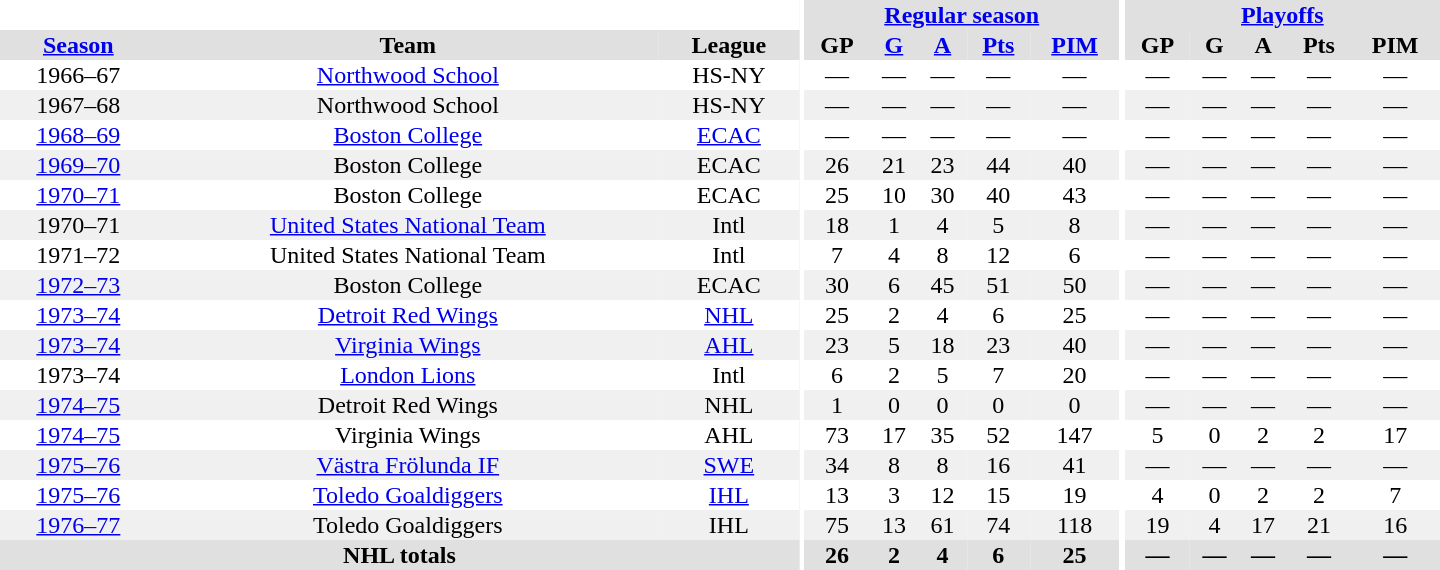<table border="0" cellpadding="1" cellspacing="0" style="text-align:center; width:60em">
<tr bgcolor="#e0e0e0">
<th colspan="3" bgcolor="#ffffff"></th>
<th rowspan="100" bgcolor="#ffffff"></th>
<th colspan="5"><a href='#'>Regular season</a></th>
<th rowspan="100" bgcolor="#ffffff"></th>
<th colspan="5"><a href='#'>Playoffs</a></th>
</tr>
<tr bgcolor="#e0e0e0">
<th><a href='#'>Season</a></th>
<th>Team</th>
<th>League</th>
<th>GP</th>
<th><a href='#'>G</a></th>
<th><a href='#'>A</a></th>
<th><a href='#'>Pts</a></th>
<th><a href='#'>PIM</a></th>
<th>GP</th>
<th>G</th>
<th>A</th>
<th>Pts</th>
<th>PIM</th>
</tr>
<tr>
<td>1966–67</td>
<td><a href='#'>Northwood School</a></td>
<td>HS-NY</td>
<td>—</td>
<td>—</td>
<td>—</td>
<td>—</td>
<td>—</td>
<td>—</td>
<td>—</td>
<td>—</td>
<td>—</td>
<td>—</td>
</tr>
<tr bgcolor="#f0f0f0">
<td>1967–68</td>
<td>Northwood School</td>
<td>HS-NY</td>
<td>—</td>
<td>—</td>
<td>—</td>
<td>—</td>
<td>—</td>
<td>—</td>
<td>—</td>
<td>—</td>
<td>—</td>
<td>—</td>
</tr>
<tr>
<td><a href='#'>1968–69</a></td>
<td><a href='#'>Boston College</a></td>
<td><a href='#'>ECAC</a></td>
<td>—</td>
<td>—</td>
<td>—</td>
<td>—</td>
<td>—</td>
<td>—</td>
<td>—</td>
<td>—</td>
<td>—</td>
<td>—</td>
</tr>
<tr bgcolor="#f0f0f0">
<td><a href='#'>1969–70</a></td>
<td>Boston College</td>
<td>ECAC</td>
<td>26</td>
<td>21</td>
<td>23</td>
<td>44</td>
<td>40</td>
<td>—</td>
<td>—</td>
<td>—</td>
<td>—</td>
<td>—</td>
</tr>
<tr>
<td><a href='#'>1970–71</a></td>
<td>Boston College</td>
<td>ECAC</td>
<td>25</td>
<td>10</td>
<td>30</td>
<td>40</td>
<td>43</td>
<td>—</td>
<td>—</td>
<td>—</td>
<td>—</td>
<td>—</td>
</tr>
<tr bgcolor="#f0f0f0">
<td>1970–71</td>
<td><a href='#'>United States National Team</a></td>
<td>Intl</td>
<td>18</td>
<td>1</td>
<td>4</td>
<td>5</td>
<td>8</td>
<td>—</td>
<td>—</td>
<td>—</td>
<td>—</td>
<td>—</td>
</tr>
<tr>
<td>1971–72</td>
<td>United States National Team</td>
<td>Intl</td>
<td>7</td>
<td>4</td>
<td>8</td>
<td>12</td>
<td>6</td>
<td>—</td>
<td>—</td>
<td>—</td>
<td>—</td>
<td>—</td>
</tr>
<tr bgcolor="#f0f0f0">
<td><a href='#'>1972–73</a></td>
<td>Boston College</td>
<td>ECAC</td>
<td>30</td>
<td>6</td>
<td>45</td>
<td>51</td>
<td>50</td>
<td>—</td>
<td>—</td>
<td>—</td>
<td>—</td>
<td>—</td>
</tr>
<tr>
<td><a href='#'>1973–74</a></td>
<td><a href='#'>Detroit Red Wings</a></td>
<td><a href='#'>NHL</a></td>
<td>25</td>
<td>2</td>
<td>4</td>
<td>6</td>
<td>25</td>
<td>—</td>
<td>—</td>
<td>—</td>
<td>—</td>
<td>—</td>
</tr>
<tr bgcolor="#f0f0f0">
<td><a href='#'>1973–74</a></td>
<td><a href='#'>Virginia Wings</a></td>
<td><a href='#'>AHL</a></td>
<td>23</td>
<td>5</td>
<td>18</td>
<td>23</td>
<td>40</td>
<td>—</td>
<td>—</td>
<td>—</td>
<td>—</td>
<td>—</td>
</tr>
<tr>
<td>1973–74</td>
<td><a href='#'>London Lions</a></td>
<td>Intl</td>
<td>6</td>
<td>2</td>
<td>5</td>
<td>7</td>
<td>20</td>
<td>—</td>
<td>—</td>
<td>—</td>
<td>—</td>
<td>—</td>
</tr>
<tr bgcolor="#f0f0f0">
<td><a href='#'>1974–75</a></td>
<td>Detroit Red Wings</td>
<td>NHL</td>
<td>1</td>
<td>0</td>
<td>0</td>
<td>0</td>
<td>0</td>
<td>—</td>
<td>—</td>
<td>—</td>
<td>—</td>
<td>—</td>
</tr>
<tr>
<td><a href='#'>1974–75</a></td>
<td>Virginia Wings</td>
<td>AHL</td>
<td>73</td>
<td>17</td>
<td>35</td>
<td>52</td>
<td>147</td>
<td>5</td>
<td>0</td>
<td>2</td>
<td>2</td>
<td>17</td>
</tr>
<tr bgcolor="#f0f0f0">
<td><a href='#'>1975–76</a></td>
<td><a href='#'>Västra Frölunda IF</a></td>
<td><a href='#'>SWE</a></td>
<td>34</td>
<td>8</td>
<td>8</td>
<td>16</td>
<td>41</td>
<td>—</td>
<td>—</td>
<td>—</td>
<td>—</td>
<td>—</td>
</tr>
<tr>
<td><a href='#'>1975–76</a></td>
<td><a href='#'>Toledo Goaldiggers</a></td>
<td><a href='#'>IHL</a></td>
<td>13</td>
<td>3</td>
<td>12</td>
<td>15</td>
<td>19</td>
<td>4</td>
<td>0</td>
<td>2</td>
<td>2</td>
<td>7</td>
</tr>
<tr bgcolor="#f0f0f0">
<td><a href='#'>1976–77</a></td>
<td>Toledo Goaldiggers</td>
<td>IHL</td>
<td>75</td>
<td>13</td>
<td>61</td>
<td>74</td>
<td>118</td>
<td>19</td>
<td>4</td>
<td>17</td>
<td>21</td>
<td>16</td>
</tr>
<tr bgcolor="#e0e0e0">
<th colspan="3">NHL totals</th>
<th>26</th>
<th>2</th>
<th>4</th>
<th>6</th>
<th>25</th>
<th>—</th>
<th>—</th>
<th>—</th>
<th>—</th>
<th>—</th>
</tr>
</table>
